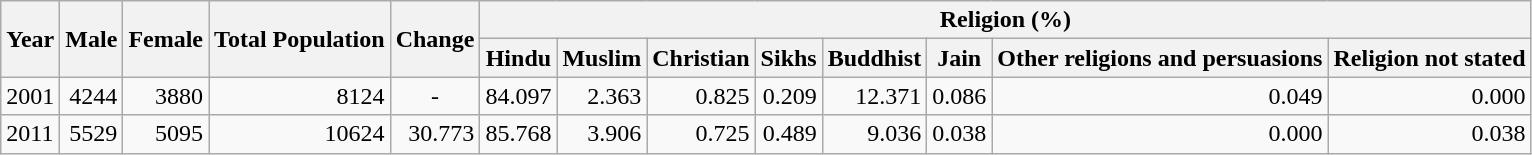<table class="wikitable">
<tr>
<th rowspan="2">Year</th>
<th rowspan="2">Male</th>
<th rowspan="2">Female</th>
<th rowspan="2">Total Population</th>
<th rowspan="2">Change</th>
<th colspan="8">Religion (%)</th>
</tr>
<tr>
<th>Hindu</th>
<th>Muslim</th>
<th>Christian</th>
<th>Sikhs</th>
<th>Buddhist</th>
<th>Jain</th>
<th>Other religions and persuasions</th>
<th>Religion not stated</th>
</tr>
<tr>
<td>2001</td>
<td style="text-align:right;">4244</td>
<td style="text-align:right;">3880</td>
<td style="text-align:right;">8124</td>
<td style="text-align:center;">-</td>
<td style="text-align:right;">84.097</td>
<td style="text-align:right;">2.363</td>
<td style="text-align:right;">0.825</td>
<td style="text-align:right;">0.209</td>
<td style="text-align:right;">12.371</td>
<td style="text-align:right;">0.086</td>
<td style="text-align:right;">0.049</td>
<td style="text-align:right;">0.000</td>
</tr>
<tr>
<td>2011</td>
<td style="text-align:right;">5529</td>
<td style="text-align:right;">5095</td>
<td style="text-align:right;">10624</td>
<td style="text-align:right;">30.773</td>
<td style="text-align:right;">85.768</td>
<td style="text-align:right;">3.906</td>
<td style="text-align:right;">0.725</td>
<td style="text-align:right;">0.489</td>
<td style="text-align:right;">9.036</td>
<td style="text-align:right;">0.038</td>
<td style="text-align:right;">0.000</td>
<td style="text-align:right;">0.038</td>
</tr>
</table>
